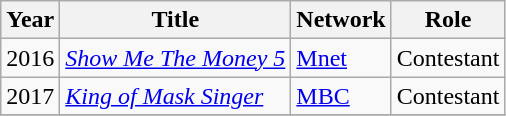<table class="wikitable">
<tr>
<th>Year</th>
<th>Title</th>
<th>Network</th>
<th>Role</th>
</tr>
<tr>
<td>2016</td>
<td><em><a href='#'>Show Me The Money 5</a></em></td>
<td><a href='#'>Mnet</a></td>
<td>Contestant</td>
</tr>
<tr>
<td>2017</td>
<td><em><a href='#'>King of Mask Singer</a></em></td>
<td><a href='#'>MBC</a></td>
<td>Contestant</td>
</tr>
<tr>
</tr>
</table>
